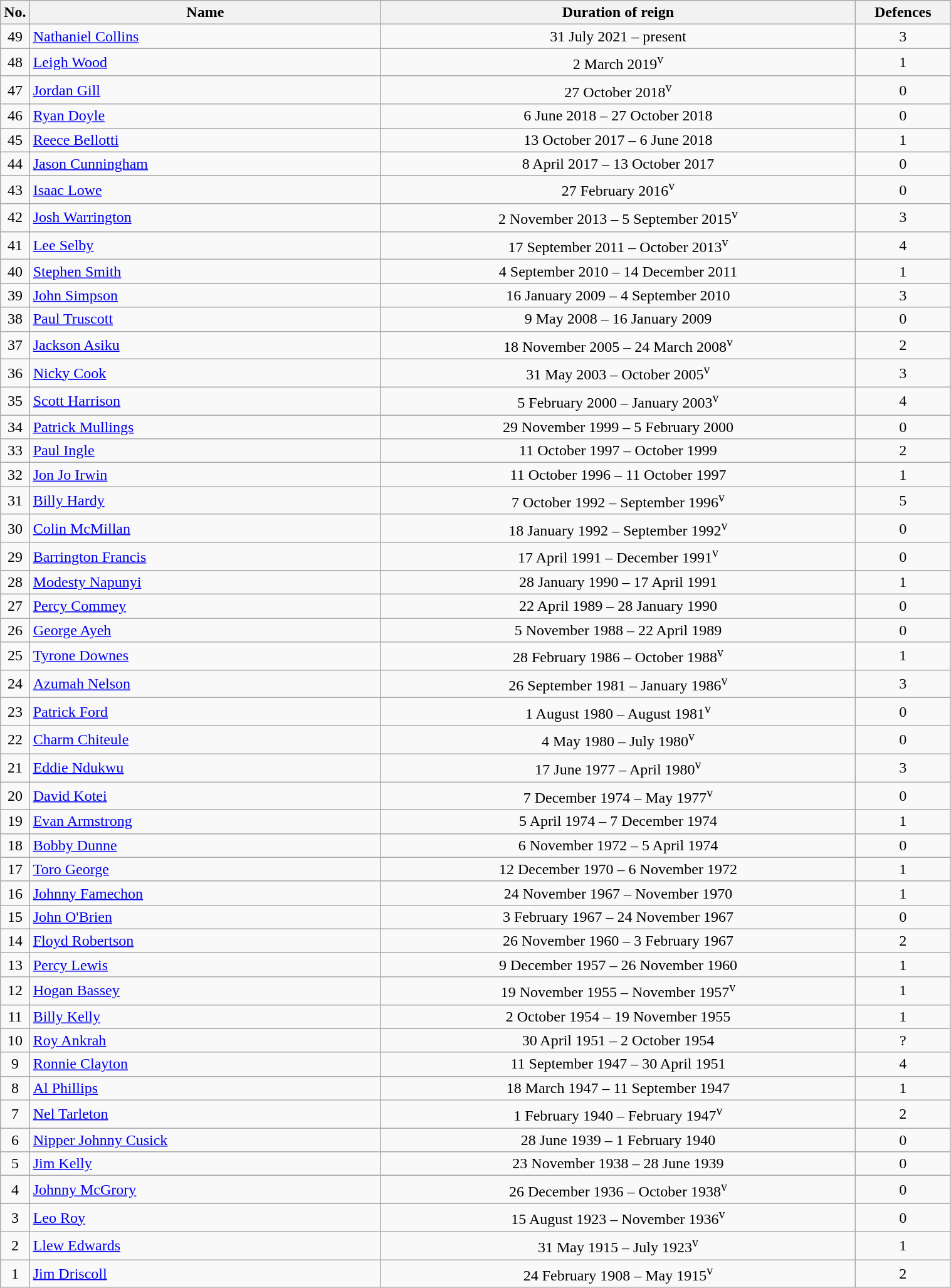<table class="wikitable" width=80%>
<tr>
<th width=3%>No.</th>
<th width=37%>Name </th>
<th width=50%>Duration of reign</th>
<th width=10%>Defences</th>
</tr>
<tr align=center>
<td>49</td>
<td align=left> <a href='#'>Nathaniel Collins</a></td>
<td>31 July 2021 – present</td>
<td>3</td>
</tr>
<tr align=center>
<td>48</td>
<td align=left> <a href='#'>Leigh Wood</a></td>
<td>2 March 2019<sup>v</sup></td>
<td>1</td>
</tr>
<tr align=center>
<td>47</td>
<td align=left> <a href='#'>Jordan Gill</a></td>
<td>27 October 2018<sup>v</sup></td>
<td>0</td>
</tr>
<tr align=center>
<td>46</td>
<td align=left> <a href='#'>Ryan Doyle</a></td>
<td>6 June 2018 – 27 October 2018</td>
<td>0</td>
</tr>
<tr align=center>
<td>45</td>
<td align=left> <a href='#'>Reece Bellotti</a></td>
<td>13 October 2017 – 6 June 2018</td>
<td>1</td>
</tr>
<tr align=center>
<td>44</td>
<td align=left> <a href='#'>Jason Cunningham</a></td>
<td>8 April 2017 – 13 October 2017</td>
<td>0</td>
</tr>
<tr align=center>
<td>43</td>
<td align=left> <a href='#'>Isaac Lowe</a></td>
<td>27 February 2016<sup>v</sup></td>
<td>0</td>
</tr>
<tr align=center>
<td>42</td>
<td align=left> <a href='#'>Josh Warrington</a></td>
<td>2 November 2013 – 5 September 2015<sup>v</sup></td>
<td>3</td>
</tr>
<tr align=center>
<td>41</td>
<td align=left> <a href='#'>Lee Selby</a></td>
<td>17 September 2011 – October 2013<sup>v</sup></td>
<td>4</td>
</tr>
<tr align=center>
<td>40</td>
<td align=left> <a href='#'>Stephen Smith</a></td>
<td>4 September 2010 – 14 December 2011</td>
<td>1</td>
</tr>
<tr align=center>
<td>39</td>
<td align=left> <a href='#'>John Simpson</a></td>
<td>16 January 2009 – 4 September 2010</td>
<td>3</td>
</tr>
<tr align=center>
<td>38</td>
<td align=left> <a href='#'>Paul Truscott</a></td>
<td>9 May 2008 – 16 January 2009</td>
<td>0</td>
</tr>
<tr align=center>
<td>37</td>
<td align=left> <a href='#'>Jackson Asiku</a></td>
<td>18 November 2005 – 24 March 2008<sup>v</sup></td>
<td>2</td>
</tr>
<tr align=center>
<td>36</td>
<td align=left> <a href='#'>Nicky Cook</a></td>
<td>31 May 2003 – October 2005<sup>v</sup></td>
<td>3</td>
</tr>
<tr align=center>
<td>35</td>
<td align=left> <a href='#'>Scott Harrison</a></td>
<td>5 February 2000 – January 2003<sup>v</sup></td>
<td>4</td>
</tr>
<tr align=center>
<td>34</td>
<td align=left> <a href='#'>Patrick Mullings</a></td>
<td>29 November 1999 – 5 February 2000</td>
<td>0</td>
</tr>
<tr align=center>
<td>33</td>
<td align=left> <a href='#'>Paul Ingle</a></td>
<td>11 October 1997 – October 1999</td>
<td>2</td>
</tr>
<tr align=center>
<td>32</td>
<td align=left> <a href='#'>Jon Jo Irwin</a></td>
<td>11 October 1996 – 11 October 1997</td>
<td>1</td>
</tr>
<tr align=center>
<td>31</td>
<td align=left> <a href='#'>Billy Hardy</a></td>
<td>7 October 1992 – September 1996<sup>v</sup></td>
<td>5</td>
</tr>
<tr align=center>
<td>30</td>
<td align=left> <a href='#'>Colin McMillan</a></td>
<td>18 January 1992 – September 1992<sup>v</sup></td>
<td>0</td>
</tr>
<tr align=center>
<td>29</td>
<td align=left> <a href='#'>Barrington Francis</a></td>
<td>17 April 1991 – December 1991<sup>v</sup></td>
<td>0</td>
</tr>
<tr align=center>
<td>28</td>
<td align=left> <a href='#'>Modesty Napunyi</a></td>
<td>28 January 1990 – 17 April 1991</td>
<td>1</td>
</tr>
<tr align=center>
<td>27</td>
<td align=left> <a href='#'>Percy Commey</a></td>
<td>22 April 1989 – 28 January 1990</td>
<td>0</td>
</tr>
<tr align=center>
<td>26</td>
<td align=left> <a href='#'>George Ayeh</a></td>
<td>5 November 1988 – 22 April 1989</td>
<td>0</td>
</tr>
<tr align=center>
<td>25</td>
<td align=left> <a href='#'>Tyrone Downes</a></td>
<td>28 February 1986 – October 1988<sup>v</sup></td>
<td>1</td>
</tr>
<tr align=center>
<td>24</td>
<td align=left> <a href='#'>Azumah Nelson</a></td>
<td>26 September 1981 – January 1986<sup>v</sup></td>
<td>3</td>
</tr>
<tr align=center>
<td>23</td>
<td align=left> <a href='#'>Patrick Ford</a></td>
<td>1 August 1980 – August 1981<sup>v</sup></td>
<td>0</td>
</tr>
<tr align=center>
<td>22</td>
<td align=left> <a href='#'>Charm Chiteule</a></td>
<td>4 May 1980 – July 1980<sup>v</sup></td>
<td>0</td>
</tr>
<tr align=center>
<td>21</td>
<td align=left> <a href='#'>Eddie Ndukwu</a></td>
<td>17 June 1977 – April 1980<sup>v</sup></td>
<td>3</td>
</tr>
<tr align=center>
<td>20</td>
<td align=left> <a href='#'>David Kotei</a></td>
<td>7 December 1974 – May 1977<sup>v</sup></td>
<td>0</td>
</tr>
<tr align=center>
<td>19</td>
<td align=left> <a href='#'>Evan Armstrong</a></td>
<td>5 April 1974 – 7 December 1974</td>
<td>1</td>
</tr>
<tr align=center>
<td>18</td>
<td align=left> <a href='#'>Bobby Dunne</a></td>
<td>6 November 1972 – 5 April 1974</td>
<td>0</td>
</tr>
<tr align=center>
<td>17</td>
<td align=left> <a href='#'>Toro George</a></td>
<td>12 December 1970 – 6 November 1972</td>
<td>1</td>
</tr>
<tr align=center>
<td>16</td>
<td align=left> <a href='#'>Johnny Famechon</a></td>
<td>24 November 1967 – November 1970</td>
<td>1</td>
</tr>
<tr align=center>
<td>15</td>
<td align=left> <a href='#'>John O'Brien</a></td>
<td>3 February 1967 – 24 November 1967</td>
<td>0</td>
</tr>
<tr align=center>
<td>14</td>
<td align=left> <a href='#'>Floyd Robertson</a></td>
<td>26 November 1960 – 3 February 1967</td>
<td>2</td>
</tr>
<tr align=center>
<td>13</td>
<td align=left> <a href='#'>Percy Lewis</a></td>
<td>9 December 1957 – 26 November 1960</td>
<td>1</td>
</tr>
<tr align=center>
<td>12</td>
<td align=left> <a href='#'>Hogan Bassey</a></td>
<td>19 November 1955 – November 1957<sup>v</sup></td>
<td>1</td>
</tr>
<tr align=center>
<td>11</td>
<td align=left> <a href='#'>Billy Kelly</a></td>
<td>2 October 1954 – 19 November 1955</td>
<td>1</td>
</tr>
<tr align=center>
<td>10</td>
<td align=left> <a href='#'>Roy Ankrah</a></td>
<td>30 April 1951 – 2 October 1954</td>
<td>?</td>
</tr>
<tr align=center>
<td>9</td>
<td align=left> <a href='#'>Ronnie Clayton</a></td>
<td>11 September 1947 – 30 April 1951</td>
<td>4</td>
</tr>
<tr align=center>
<td>8</td>
<td align=left> <a href='#'>Al Phillips</a></td>
<td>18 March 1947 – 11 September 1947</td>
<td>1</td>
</tr>
<tr align=center>
<td>7</td>
<td align=left> <a href='#'>Nel Tarleton</a></td>
<td>1 February 1940 – February 1947<sup>v</sup></td>
<td>2</td>
</tr>
<tr align=center>
<td>6</td>
<td align=left> <a href='#'>Nipper Johnny Cusick</a></td>
<td>28 June 1939 – 1 February 1940</td>
<td>0</td>
</tr>
<tr align=center>
<td>5</td>
<td align=left> <a href='#'>Jim Kelly</a></td>
<td>23 November 1938 – 28 June 1939</td>
<td>0</td>
</tr>
<tr align=center>
<td>4</td>
<td align=left> <a href='#'>Johnny McGrory</a></td>
<td>26 December 1936 – October 1938<sup>v</sup></td>
<td>0</td>
</tr>
<tr align=center>
<td>3</td>
<td align=left> <a href='#'>Leo Roy</a></td>
<td>15 August 1923 – November 1936<sup>v</sup></td>
<td>0</td>
</tr>
<tr align=center>
<td>2</td>
<td align=left> <a href='#'>Llew Edwards</a></td>
<td>31 May 1915 – July 1923<sup>v</sup></td>
<td>1</td>
</tr>
<tr align=center>
<td>1</td>
<td align=left> <a href='#'>Jim Driscoll</a></td>
<td>24 February 1908 – May 1915<sup>v</sup></td>
<td>2</td>
</tr>
</table>
